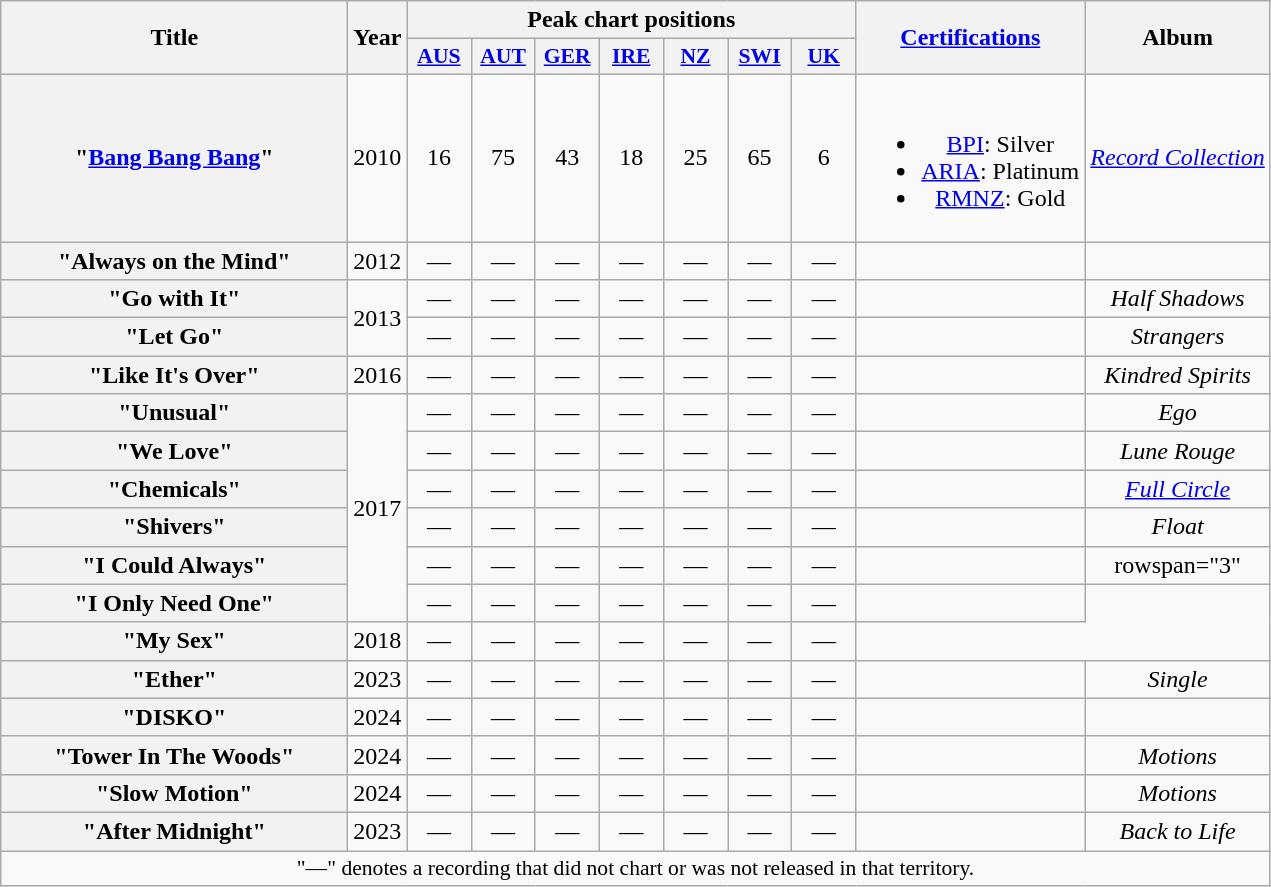<table class="wikitable plainrowheaders" style="text-align:center;">
<tr>
<th scope="col" rowspan="2" style="width:14em;">Title</th>
<th scope="col" rowspan="2">Year</th>
<th scope="col" colspan="7">Peak chart positions</th>
<th scope="col" rowspan="2"><a href='#'>Certifications</a></th>
<th scope="col" rowspan="2">Album</th>
</tr>
<tr>
<th scope="col" style="width:2.5em;font-size:90%;"><a href='#'>AUS</a><br></th>
<th scope="col" style="width:2.5em;font-size:90%;"><a href='#'>AUT</a><br></th>
<th scope="col" style="width:2.5em;font-size:90%;"><a href='#'>GER</a><br></th>
<th scope="col" style="width:2.5em;font-size:90%;"><a href='#'>IRE</a><br></th>
<th scope="col" style="width:2.5em;font-size:90%;"><a href='#'>NZ</a><br></th>
<th scope="col" style="width:2.5em;font-size:90%;"><a href='#'>SWI</a><br></th>
<th scope="col" style="width:2.5em;font-size:90%;"><a href='#'>UK</a><br></th>
</tr>
<tr>
<th scope="row">"<a href='#'>Bang Bang Bang</a>" <br></th>
<td>2010</td>
<td>16</td>
<td>75</td>
<td>43</td>
<td>18</td>
<td>25</td>
<td>65</td>
<td>6</td>
<td><br><ul><li><a href='#'>BPI</a>: Silver</li><li><a href='#'>ARIA</a>: Platinum</li><li><a href='#'>RMNZ</a>: Gold</li></ul></td>
<td><em><a href='#'>Record Collection</a></em></td>
</tr>
<tr>
<th scope="row">"Always on the Mind"<br></th>
<td>2012</td>
<td>—</td>
<td>—</td>
<td>—</td>
<td>—</td>
<td>—</td>
<td>—</td>
<td>—</td>
<td></td>
<td></td>
</tr>
<tr>
<th scope="row">"Go with It"<br></th>
<td rowspan="2">2013</td>
<td>—</td>
<td>—</td>
<td>—</td>
<td>—</td>
<td>—</td>
<td>—</td>
<td>—</td>
<td></td>
<td><em>Half Shadows</em></td>
</tr>
<tr>
<th scope="row">"Let Go"<br></th>
<td>—</td>
<td>—</td>
<td>—</td>
<td>—</td>
<td>—</td>
<td>—</td>
<td>—</td>
<td></td>
<td><em>Strangers</em></td>
</tr>
<tr>
<th scope="row">"Like It's Over"<br></th>
<td>2016</td>
<td>—</td>
<td>—</td>
<td>—</td>
<td>—</td>
<td>—</td>
<td>—</td>
<td>—</td>
<td></td>
<td><em>Kindred Spirits</em></td>
</tr>
<tr>
<th scope="row">"Unusual"<br></th>
<td rowspan="6">2017</td>
<td>—</td>
<td>—</td>
<td>—</td>
<td>—</td>
<td>—</td>
<td>—</td>
<td>—</td>
<td></td>
<td><em>Ego</em></td>
</tr>
<tr>
<th scope="row">"We Love"<br></th>
<td>—</td>
<td>—</td>
<td>—</td>
<td>—</td>
<td>—</td>
<td>—</td>
<td>—</td>
<td></td>
<td><em>Lune Rouge</em></td>
</tr>
<tr>
<th scope="row">"Chemicals"<br></th>
<td>—</td>
<td>—</td>
<td>—</td>
<td>—</td>
<td>—</td>
<td>—</td>
<td>—</td>
<td></td>
<td><em><a href='#'>Full Circle</a></em></td>
</tr>
<tr>
<th scope="row">"Shivers"<br></th>
<td>—</td>
<td>—</td>
<td>—</td>
<td>—</td>
<td>—</td>
<td>—</td>
<td>—</td>
<td></td>
<td><em>Float</em></td>
</tr>
<tr>
<th scope="row">"I Could Always"<br></th>
<td>—</td>
<td>—</td>
<td>—</td>
<td>—</td>
<td>—</td>
<td>—</td>
<td>—</td>
<td></td>
<td>rowspan="3" </td>
</tr>
<tr>
<th scope="row">"I Only Need One"<br></th>
<td>—</td>
<td>—</td>
<td>—</td>
<td>—</td>
<td>—</td>
<td>—</td>
<td>—</td>
<td></td>
</tr>
<tr>
<th scope="row">"My Sex"<br></th>
<td>2018</td>
<td>—</td>
<td>—</td>
<td>—</td>
<td>—</td>
<td>—</td>
<td>—</td>
<td>—</td>
</tr>
<tr>
<th scope="row">"Ether"<br></th>
<td>2023</td>
<td>—</td>
<td>—</td>
<td>—</td>
<td>—</td>
<td>—</td>
<td>—</td>
<td>—</td>
<td></td>
<td><em>Single</em></td>
</tr>
<tr>
<th scope="row">"DISKO"<br></th>
<td>2024</td>
<td>—</td>
<td>—</td>
<td>—</td>
<td>—</td>
<td>—</td>
<td>—</td>
<td>—</td>
<td></td>
<td></td>
</tr>
<tr>
<th scope="row">"Tower In The Woods"<br></th>
<td>2024</td>
<td>—</td>
<td>—</td>
<td>—</td>
<td>—</td>
<td>—</td>
<td>—</td>
<td>—</td>
<td></td>
<td><em>Motions</em></td>
</tr>
<tr>
<th scope="row">"Slow Motion"<br></th>
<td>2024</td>
<td>—</td>
<td>—</td>
<td>—</td>
<td>—</td>
<td>—</td>
<td>—</td>
<td>—</td>
<td></td>
<td><em>Motions</em></td>
</tr>
<tr>
<th scope="row">"After Midnight"<br></th>
<td>2023</td>
<td>—</td>
<td>—</td>
<td>—</td>
<td>—</td>
<td>—</td>
<td>—</td>
<td>—</td>
<td></td>
<td><em>Back to Life </em></td>
</tr>
<tr>
<td colspan="11" style="font-size:90%">"—" denotes a recording that did not chart or was not released in that territory.</td>
</tr>
</table>
